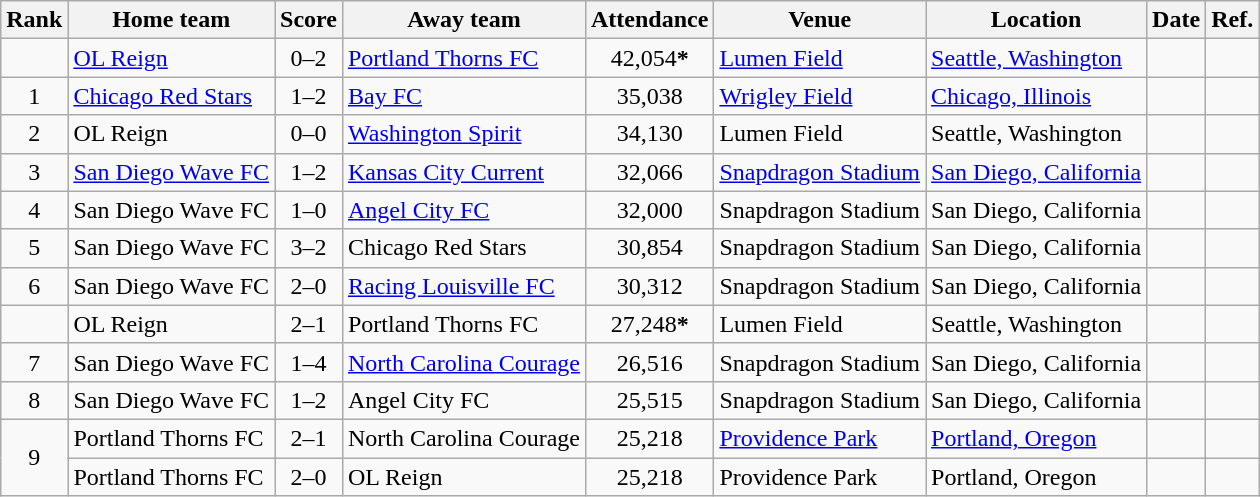<table class="wikitable sortable">
<tr>
<th scope=col>Rank</th>
<th scope=col>Home team</th>
<th scope=col>Score</th>
<th scope=col>Away team</th>
<th scope=col>Attendance</th>
<th scope=col>Venue</th>
<th scope=col>Location</th>
<th scope=col>Date</th>
<th scope=col class=unsortable>Ref.</th>
</tr>
<tr>
<td align=center></td>
<td><a href='#'>OL Reign</a></td>
<td align=center>0–2</td>
<td><a href='#'>Portland Thorns FC</a></td>
<td align=center>42,054<strong>*</strong></td>
<td><a href='#'>Lumen Field</a></td>
<td><a href='#'>Seattle, Washington</a></td>
<td></td>
<td></td>
</tr>
<tr>
<td align=center>1</td>
<td><a href='#'>Chicago Red Stars</a></td>
<td align=center>1–2</td>
<td><a href='#'>Bay FC</a></td>
<td align=center>35,038</td>
<td><a href='#'>Wrigley Field</a></td>
<td><a href='#'>Chicago, Illinois</a></td>
<td></td>
<td></td>
</tr>
<tr>
<td align=center>2</td>
<td>OL Reign</td>
<td align=center>0–0</td>
<td><a href='#'>Washington Spirit</a></td>
<td align=center>34,130</td>
<td>Lumen Field</td>
<td>Seattle, Washington</td>
<td></td>
<td></td>
</tr>
<tr>
<td align=center>3</td>
<td><a href='#'>San Diego Wave FC</a></td>
<td align=center>1–2</td>
<td><a href='#'>Kansas City Current</a></td>
<td align=center>32,066</td>
<td><a href='#'>Snapdragon Stadium</a></td>
<td><a href='#'>San Diego, California</a></td>
<td></td>
<td></td>
</tr>
<tr>
<td align=center>4</td>
<td>San Diego Wave FC</td>
<td align=center>1–0</td>
<td><a href='#'>Angel City FC</a></td>
<td align=center>32,000</td>
<td>Snapdragon Stadium</td>
<td>San Diego, California</td>
<td></td>
<td></td>
</tr>
<tr>
<td align=center>5</td>
<td>San Diego Wave FC</td>
<td align=center>3–2</td>
<td>Chicago Red Stars</td>
<td align=center>30,854</td>
<td>Snapdragon Stadium</td>
<td>San Diego, California</td>
<td></td>
<td></td>
</tr>
<tr>
<td align=center>6</td>
<td>San Diego Wave FC</td>
<td align=center>2–0</td>
<td><a href='#'>Racing Louisville FC</a></td>
<td align=center>30,312</td>
<td>Snapdragon Stadium</td>
<td>San Diego, California</td>
<td></td>
<td></td>
</tr>
<tr>
<td align=center></td>
<td>OL Reign</td>
<td align=center>2–1</td>
<td>Portland Thorns FC</td>
<td align=center>27,248<strong>*</strong></td>
<td>Lumen Field</td>
<td>Seattle, Washington</td>
<td></td>
<td></td>
</tr>
<tr>
<td align=center>7</td>
<td>San Diego Wave FC</td>
<td align=center>1–4</td>
<td><a href='#'>North Carolina Courage</a></td>
<td align=center>26,516</td>
<td>Snapdragon Stadium</td>
<td>San Diego, California</td>
<td></td>
<td></td>
</tr>
<tr>
<td align=center>8</td>
<td>San Diego Wave FC</td>
<td align=center>1–2</td>
<td>Angel City FC</td>
<td align=center>25,515</td>
<td>Snapdragon Stadium</td>
<td>San Diego, California</td>
<td></td>
<td></td>
</tr>
<tr>
<td align=center rowspan=2>9</td>
<td>Portland Thorns FC</td>
<td align=center>2–1</td>
<td>North Carolina Courage</td>
<td align=center>25,218</td>
<td><a href='#'>Providence Park</a></td>
<td><a href='#'>Portland, Oregon</a></td>
<td></td>
<td></td>
</tr>
<tr>
<td>Portland Thorns FC</td>
<td align=center>2–0</td>
<td>OL Reign</td>
<td align=center>25,218</td>
<td>Providence Park</td>
<td>Portland, Oregon</td>
<td></td>
<td></td>
</tr>
</table>
